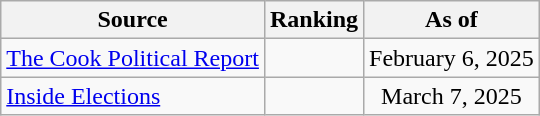<table class="wikitable" style="text-align:center">
<tr>
<th>Source</th>
<th>Ranking</th>
<th>As of</th>
</tr>
<tr>
<td align=left><a href='#'>The Cook Political Report</a></td>
<td></td>
<td>February 6, 2025</td>
</tr>
<tr>
<td align=left><a href='#'>Inside Elections</a></td>
<td></td>
<td>March 7, 2025</td>
</tr>
</table>
